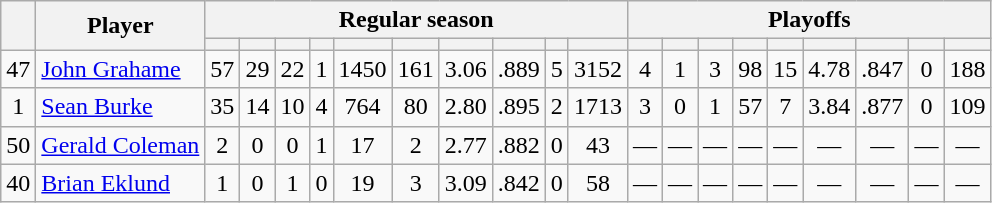<table class="wikitable plainrowheaders" style="text-align:center;">
<tr>
<th scope="col" rowspan="2"></th>
<th scope="col" rowspan="2">Player</th>
<th scope=colgroup colspan=10>Regular season</th>
<th scope=colgroup colspan=9>Playoffs</th>
</tr>
<tr>
<th scope="col"></th>
<th scope="col"></th>
<th scope="col"></th>
<th scope="col"></th>
<th scope="col"></th>
<th scope="col"></th>
<th scope="col"></th>
<th scope="col"></th>
<th scope="col"></th>
<th scope="col"></th>
<th scope="col"></th>
<th scope="col"></th>
<th scope="col"></th>
<th scope="col"></th>
<th scope="col"></th>
<th scope="col"></th>
<th scope="col"></th>
<th scope="col"></th>
<th scope="col"></th>
</tr>
<tr>
<td scope="row">47</td>
<td align="left"><a href='#'>John Grahame</a></td>
<td>57</td>
<td>29</td>
<td>22</td>
<td>1</td>
<td>1450</td>
<td>161</td>
<td>3.06</td>
<td>.889</td>
<td>5</td>
<td>3152</td>
<td>4</td>
<td>1</td>
<td>3</td>
<td>98</td>
<td>15</td>
<td>4.78</td>
<td>.847</td>
<td>0</td>
<td>188</td>
</tr>
<tr>
<td scope="row">1</td>
<td align="left"><a href='#'>Sean Burke</a></td>
<td>35</td>
<td>14</td>
<td>10</td>
<td>4</td>
<td>764</td>
<td>80</td>
<td>2.80</td>
<td>.895</td>
<td>2</td>
<td>1713</td>
<td>3</td>
<td>0</td>
<td>1</td>
<td>57</td>
<td>7</td>
<td>3.84</td>
<td>.877</td>
<td>0</td>
<td>109</td>
</tr>
<tr>
<td scope="row">50</td>
<td align="left"><a href='#'>Gerald Coleman</a></td>
<td>2</td>
<td>0</td>
<td>0</td>
<td>1</td>
<td>17</td>
<td>2</td>
<td>2.77</td>
<td>.882</td>
<td>0</td>
<td>43</td>
<td>—</td>
<td>—</td>
<td>—</td>
<td>—</td>
<td>—</td>
<td>—</td>
<td>—</td>
<td>—</td>
<td>—</td>
</tr>
<tr>
<td scope="row">40</td>
<td align="left"><a href='#'>Brian Eklund</a></td>
<td>1</td>
<td>0</td>
<td>1</td>
<td>0</td>
<td>19</td>
<td>3</td>
<td>3.09</td>
<td>.842</td>
<td>0</td>
<td>58</td>
<td>—</td>
<td>—</td>
<td>—</td>
<td>—</td>
<td>—</td>
<td>—</td>
<td>—</td>
<td>—</td>
<td>—</td>
</tr>
</table>
